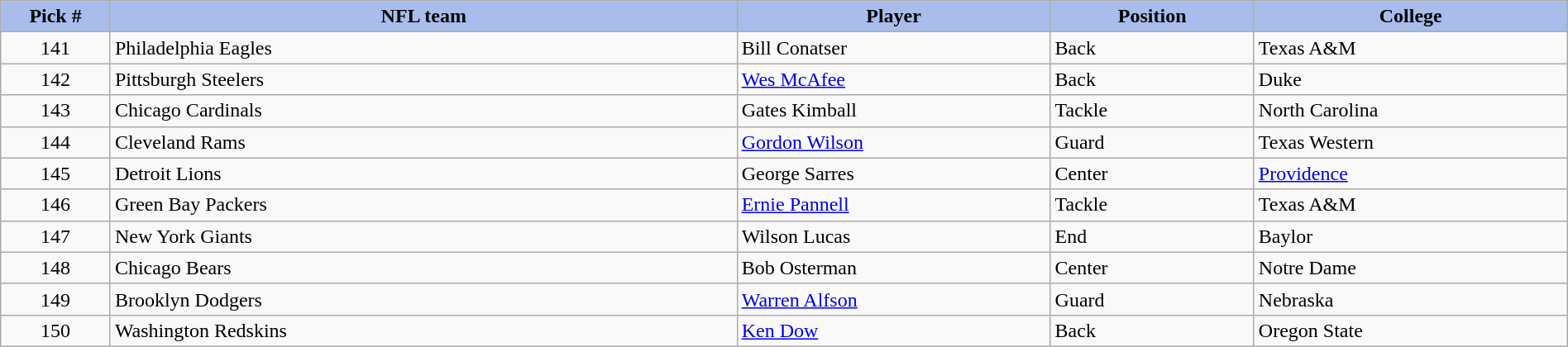<table class="wikitable sortable sortable" style="width: 100%">
<tr>
<th style="background:#A8BDEC;" width=7%>Pick #</th>
<th width=40% style="background:#A8BDEC;">NFL team</th>
<th width=20% style="background:#A8BDEC;">Player</th>
<th width=13% style="background:#A8BDEC;">Position</th>
<th style="background:#A8BDEC;">College</th>
</tr>
<tr>
<td align=center>141</td>
<td>Philadelphia Eagles</td>
<td>Bill Conatser</td>
<td>Back</td>
<td>Texas A&M</td>
</tr>
<tr>
<td align=center>142</td>
<td>Pittsburgh Steelers</td>
<td><a href='#'>Wes McAfee</a></td>
<td>Back</td>
<td>Duke</td>
</tr>
<tr>
<td align=center>143</td>
<td>Chicago Cardinals</td>
<td>Gates Kimball</td>
<td>Tackle</td>
<td>North Carolina</td>
</tr>
<tr>
<td align=center>144</td>
<td>Cleveland Rams</td>
<td><a href='#'>Gordon Wilson</a></td>
<td>Guard</td>
<td>Texas Western</td>
</tr>
<tr>
<td align=center>145</td>
<td>Detroit Lions</td>
<td>George Sarres</td>
<td>Center</td>
<td><a href='#'>Providence</a></td>
</tr>
<tr>
<td align=center>146</td>
<td>Green Bay Packers</td>
<td><a href='#'>Ernie Pannell</a></td>
<td>Tackle</td>
<td>Texas A&M</td>
</tr>
<tr>
<td align=center>147</td>
<td>New York Giants</td>
<td>Wilson Lucas</td>
<td>End</td>
<td>Baylor</td>
</tr>
<tr>
<td align=center>148</td>
<td>Chicago Bears</td>
<td>Bob Osterman</td>
<td>Center</td>
<td>Notre Dame</td>
</tr>
<tr>
<td align=center>149</td>
<td>Brooklyn Dodgers</td>
<td><a href='#'>Warren Alfson</a></td>
<td>Guard</td>
<td>Nebraska</td>
</tr>
<tr>
<td align=center>150</td>
<td>Washington Redskins</td>
<td><a href='#'>Ken Dow</a></td>
<td>Back</td>
<td>Oregon State</td>
</tr>
</table>
